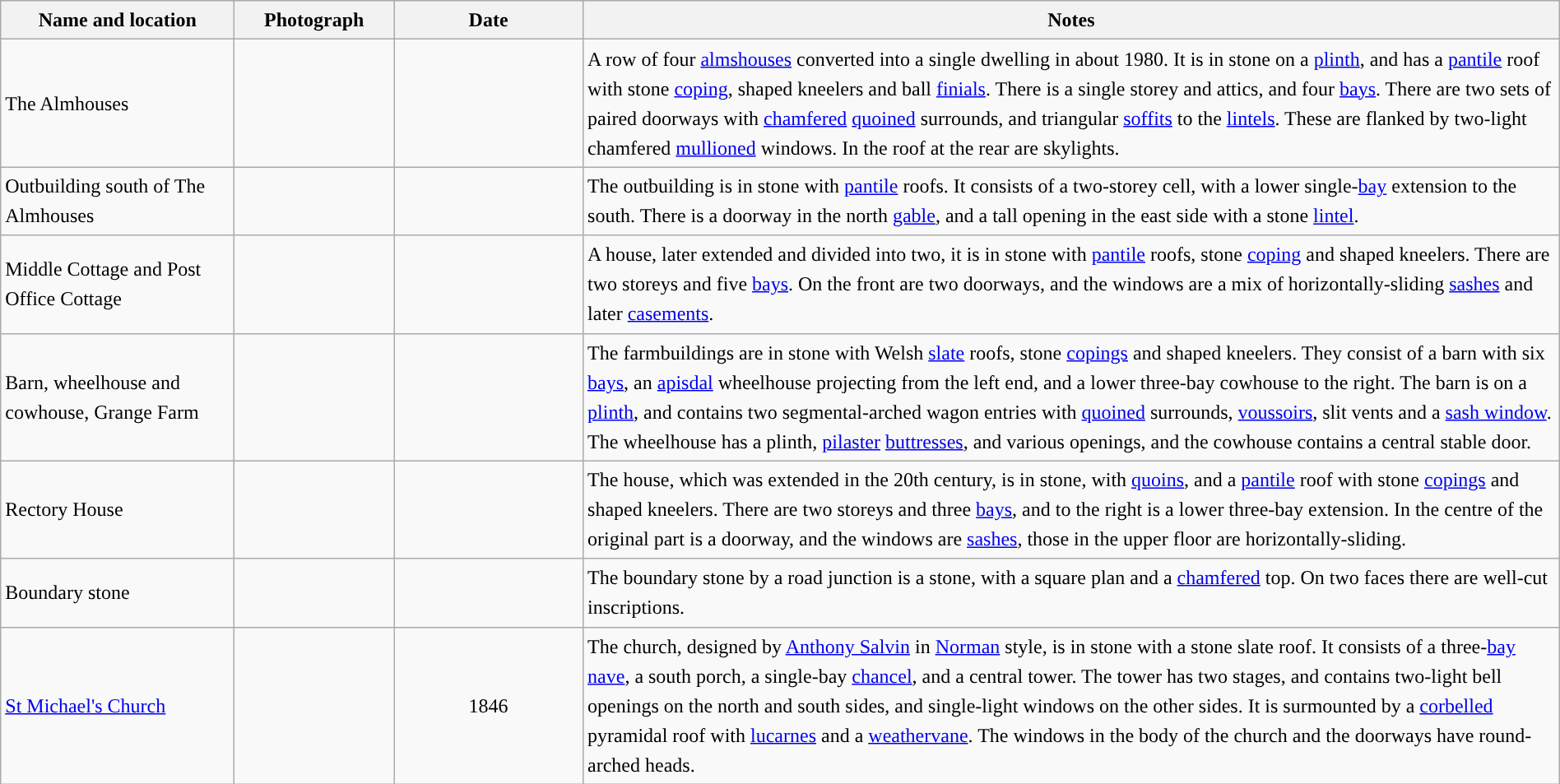<table class="wikitable sortable plainrowheaders" style="width:100%;border:0px;text-align:left;line-height:150%;">
<tr>
<th scope="col"  style="width:150px">Name and location</th>
<th scope="col"  style="width:100px" class="unsortable">Photograph</th>
<th scope="col"  style="width:120px">Date</th>
<th scope="col"  style="width:650px" class="unsortable">Notes</th>
</tr>
<tr>
<td>The Almhouses<br><small></small></td>
<td></td>
<td align="center"></td>
<td>A row of four <a href='#'>almshouses</a> converted into a single dwelling in about 1980.  It is in stone on a <a href='#'>plinth</a>, and has a <a href='#'>pantile</a> roof with stone <a href='#'>coping</a>, shaped kneelers and ball <a href='#'>finials</a>.  There is a single storey and attics, and four <a href='#'>bays</a>.  There are two sets of paired doorways with <a href='#'>chamfered</a> <a href='#'>quoined</a> surrounds, and triangular <a href='#'>soffits</a> to the <a href='#'>lintels</a>.  These are flanked by two-light chamfered <a href='#'>mullioned</a> windows.  In the roof at the rear are skylights.</td>
</tr>
<tr>
<td>Outbuilding south of The Almhouses<br><small></small></td>
<td></td>
<td align="center"></td>
<td>The outbuilding is in stone with <a href='#'>pantile</a> roofs.  It consists of a two-storey cell, with a lower single-<a href='#'>bay</a> extension to the south.  There is a doorway in the north <a href='#'>gable</a>, and a tall opening in the east side with a stone <a href='#'>lintel</a>.</td>
</tr>
<tr>
<td>Middle Cottage and Post Office Cottage<br><small></small></td>
<td></td>
<td align="center"></td>
<td>A house, later extended and divided into two, it is in stone with <a href='#'>pantile</a> roofs, stone <a href='#'>coping</a> and shaped kneelers.  There are two storeys and five <a href='#'>bays</a>.  On the front are two doorways, and the windows are a mix of horizontally-sliding <a href='#'>sashes</a> and later <a href='#'>casements</a>.</td>
</tr>
<tr>
<td>Barn, wheelhouse and cowhouse, Grange Farm<br><small></small></td>
<td></td>
<td align="center"></td>
<td>The farmbuildings are in stone with Welsh <a href='#'>slate</a> roofs, stone <a href='#'>copings</a> and shaped kneelers.  They consist of a barn with six <a href='#'>bays</a>, an <a href='#'>apisdal</a> wheelhouse projecting from the left end, and a lower three-bay cowhouse to the right.  The barn is on a <a href='#'>plinth</a>, and contains two segmental-arched wagon entries with <a href='#'>quoined</a> surrounds, <a href='#'>voussoirs</a>, slit vents and a <a href='#'>sash window</a>.  The wheelhouse has a plinth, <a href='#'>pilaster</a> <a href='#'>buttresses</a>, and various openings, and the cowhouse contains a central stable door.</td>
</tr>
<tr>
<td>Rectory House<br><small></small></td>
<td></td>
<td align="center"></td>
<td>The house, which was extended in the 20th century, is in stone, with <a href='#'>quoins</a>, and a <a href='#'>pantile</a> roof with stone <a href='#'>copings</a> and shaped kneelers.  There are two storeys and three <a href='#'>bays</a>, and to the right is a lower three-bay extension.  In the centre of the original part is a doorway, and the windows are <a href='#'>sashes</a>, those in the upper floor are horizontally-sliding.</td>
</tr>
<tr>
<td>Boundary stone<br><small></small></td>
<td></td>
<td align="center"></td>
<td>The boundary stone by a road junction is a stone, with a square plan and a <a href='#'>chamfered</a> top.  On two faces there are well-cut inscriptions.</td>
</tr>
<tr>
<td><a href='#'>St Michael's Church</a><br><small></small></td>
<td></td>
<td align="center">1846</td>
<td>The church, designed by <a href='#'>Anthony Salvin</a> in <a href='#'>Norman</a> style, is in stone with a stone slate roof.  It consists of a three-<a href='#'>bay</a> <a href='#'>nave</a>, a south porch, a single-bay <a href='#'>chancel</a>, and a central tower.  The tower has two stages, and contains two-light bell openings on the north and south sides, and single-light windows on the other sides.  It is surmounted by a <a href='#'>corbelled</a> pyramidal roof with <a href='#'>lucarnes</a> and a <a href='#'>weathervane</a>.  The windows in the body of the church and the doorways have round-arched heads.</td>
</tr>
<tr>
</tr>
</table>
